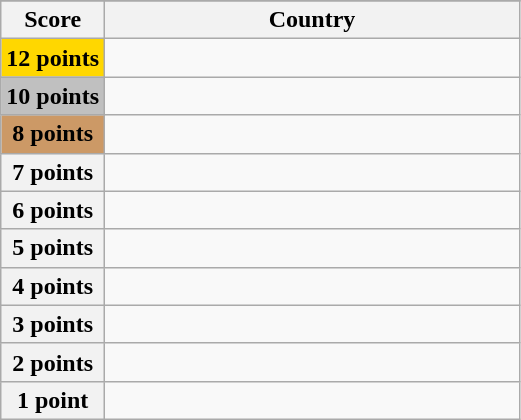<table class="wikitable">
<tr>
</tr>
<tr>
<th scope="col" width="20%">Score</th>
<th scope="col">Country</th>
</tr>
<tr>
<th scope="row" style="background:gold">12 points</th>
<td></td>
</tr>
<tr>
<th scope="row" style="background:silver">10 points</th>
<td></td>
</tr>
<tr>
<th scope="row" style="background:#CC9966">8 points</th>
<td></td>
</tr>
<tr>
<th scope="row">7 points</th>
<td></td>
</tr>
<tr>
<th scope="row">6 points</th>
<td></td>
</tr>
<tr>
<th scope="row">5 points</th>
<td></td>
</tr>
<tr>
<th scope="row">4 points</th>
<td></td>
</tr>
<tr>
<th scope="row">3 points</th>
<td></td>
</tr>
<tr>
<th scope="row">2 points</th>
<td></td>
</tr>
<tr>
<th scope="row">1 point</th>
<td></td>
</tr>
</table>
